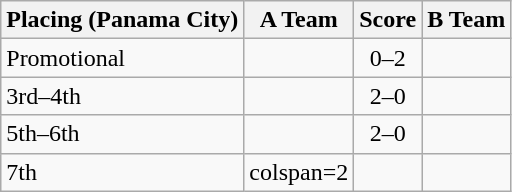<table class=wikitable style="border:1px solid #AAAAAA;">
<tr>
<th>Placing (Panama City)</th>
<th>A Team</th>
<th>Score</th>
<th>B Team</th>
</tr>
<tr>
<td>Promotional</td>
<td></td>
<td align="center">0–2</td>
<td><strong></strong></td>
</tr>
<tr>
<td>3rd–4th</td>
<td><strong></strong></td>
<td align="center">2–0</td>
<td></td>
</tr>
<tr>
<td>5th–6th</td>
<td><strong></strong></td>
<td align="center">2–0</td>
<td></td>
</tr>
<tr>
<td>7th</td>
<td>colspan=2 </td>
<td></td>
</tr>
</table>
